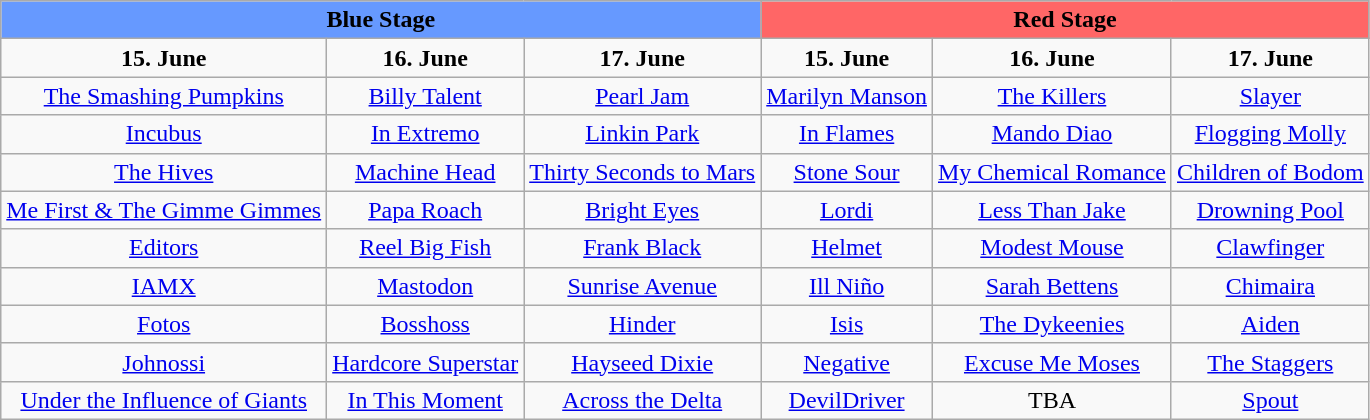<table class="wikitable" style="text-align:center">
<tr>
<td colspan="3" style="background-color:#6699FF"><strong>Blue Stage</strong></td>
<td colspan="3" style="background-color:#FF6666"><strong>Red Stage</strong></td>
</tr>
<tr>
<td><strong>15. June</strong></td>
<td><strong>16. June</strong></td>
<td><strong>17. June</strong></td>
<td><strong>15. June</strong></td>
<td><strong>16. June</strong></td>
<td><strong>17. June</strong></td>
</tr>
<tr>
<td><a href='#'>The Smashing Pumpkins</a></td>
<td><a href='#'>Billy Talent</a></td>
<td><a href='#'>Pearl Jam</a></td>
<td><a href='#'>Marilyn Manson</a></td>
<td><a href='#'>The Killers</a></td>
<td><a href='#'>Slayer</a></td>
</tr>
<tr>
<td><a href='#'>Incubus</a></td>
<td><a href='#'>In Extremo</a></td>
<td><a href='#'>Linkin Park</a></td>
<td><a href='#'>In Flames</a></td>
<td><a href='#'>Mando Diao</a></td>
<td><a href='#'>Flogging Molly</a></td>
</tr>
<tr>
<td><a href='#'>The Hives</a></td>
<td><a href='#'>Machine Head</a></td>
<td><a href='#'>Thirty Seconds to Mars</a></td>
<td><a href='#'>Stone Sour</a></td>
<td><a href='#'>My Chemical Romance</a></td>
<td><a href='#'>Children of Bodom</a></td>
</tr>
<tr>
<td><a href='#'>Me First & The Gimme Gimmes</a></td>
<td><a href='#'>Papa Roach</a></td>
<td><a href='#'>Bright Eyes</a></td>
<td><a href='#'>Lordi</a></td>
<td><a href='#'>Less Than Jake</a></td>
<td><a href='#'>Drowning Pool</a></td>
</tr>
<tr>
<td><a href='#'>Editors</a></td>
<td><a href='#'>Reel Big Fish</a></td>
<td><a href='#'>Frank Black</a></td>
<td><a href='#'>Helmet</a></td>
<td><a href='#'>Modest Mouse</a></td>
<td><a href='#'>Clawfinger</a></td>
</tr>
<tr>
<td><a href='#'>IAMX</a></td>
<td><a href='#'>Mastodon</a></td>
<td><a href='#'>Sunrise Avenue</a></td>
<td><a href='#'>Ill Niño</a></td>
<td><a href='#'>Sarah Bettens</a></td>
<td><a href='#'>Chimaira</a></td>
</tr>
<tr>
<td><a href='#'>Fotos</a></td>
<td><a href='#'>Bosshoss</a></td>
<td><a href='#'>Hinder</a></td>
<td><a href='#'>Isis</a></td>
<td><a href='#'>The Dykeenies</a></td>
<td><a href='#'>Aiden</a></td>
</tr>
<tr>
<td><a href='#'>Johnossi</a></td>
<td><a href='#'>Hardcore Superstar</a></td>
<td><a href='#'>Hayseed Dixie</a></td>
<td><a href='#'>Negative</a></td>
<td><a href='#'>Excuse Me Moses</a></td>
<td><a href='#'>The Staggers</a></td>
</tr>
<tr>
<td><a href='#'>Under the Influence of Giants</a></td>
<td><a href='#'>In This Moment</a></td>
<td><a href='#'>Across the Delta</a></td>
<td><a href='#'>DevilDriver</a></td>
<td>TBA</td>
<td><a href='#'>Spout</a></td>
</tr>
</table>
